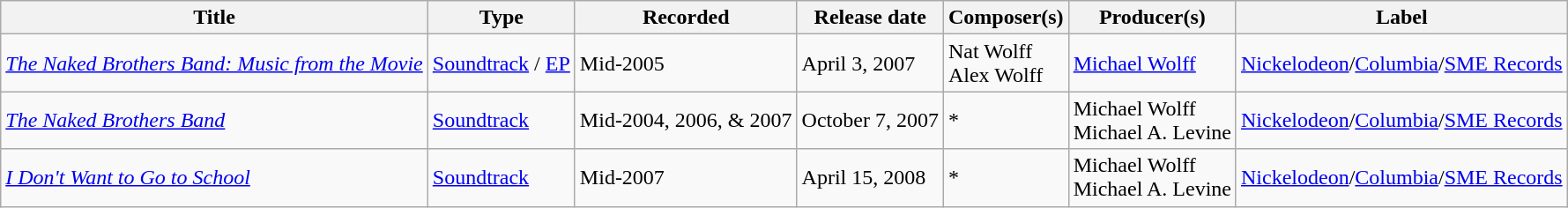<table class="wikitable">
<tr>
<th>Title</th>
<th>Type</th>
<th>Recorded</th>
<th>Release date</th>
<th>Composer(s)</th>
<th>Producer(s)</th>
<th>Label</th>
</tr>
<tr>
<td><em><a href='#'>The Naked Brothers Band: Music from the Movie</a></em></td>
<td><a href='#'>Soundtrack</a> / <a href='#'>EP</a></td>
<td>Mid-2005</td>
<td>April 3, 2007</td>
<td>Nat Wolff<br>Alex Wolff</td>
<td><a href='#'>Michael Wolff</a></td>
<td><a href='#'>Nickelodeon</a>/<a href='#'>Columbia</a>/<a href='#'>SME Records</a></td>
</tr>
<tr>
<td><em><a href='#'>The Naked Brothers Band</a></em></td>
<td><a href='#'>Soundtrack</a></td>
<td>Mid-2004, 2006, & 2007</td>
<td>October 7, 2007</td>
<td>*</td>
<td>Michael Wolff<br>Michael A. Levine</td>
<td><a href='#'>Nickelodeon</a>/<a href='#'>Columbia</a>/<a href='#'>SME Records</a></td>
</tr>
<tr>
<td><em><a href='#'>I Don't Want to Go to School</a></em></td>
<td><a href='#'>Soundtrack</a></td>
<td>Mid-2007</td>
<td>April 15, 2008</td>
<td>*</td>
<td>Michael Wolff<br>Michael A. Levine</td>
<td><a href='#'>Nickelodeon</a>/<a href='#'>Columbia</a>/<a href='#'>SME Records</a></td>
</tr>
</table>
